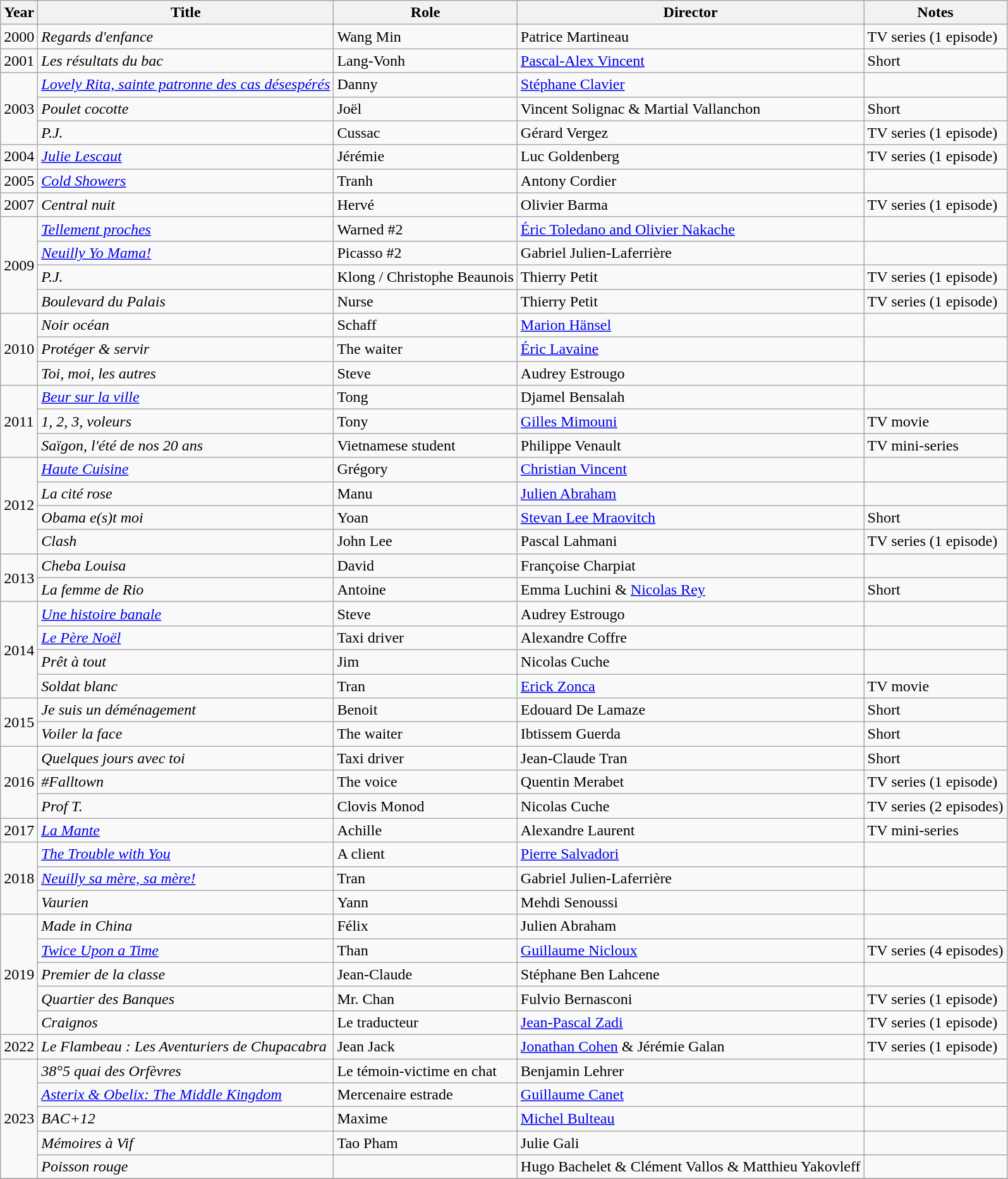<table class="wikitable">
<tr>
<th>Year</th>
<th>Title</th>
<th>Role</th>
<th>Director</th>
<th>Notes</th>
</tr>
<tr>
<td>2000</td>
<td><em>Regards d'enfance</em></td>
<td>Wang Min</td>
<td>Patrice Martineau</td>
<td>TV series (1 episode)</td>
</tr>
<tr>
<td>2001</td>
<td><em>Les résultats du bac</em></td>
<td>Lang-Vonh</td>
<td><a href='#'>Pascal-Alex Vincent</a></td>
<td>Short</td>
</tr>
<tr>
<td rowspan=3>2003</td>
<td><em><a href='#'>Lovely Rita, sainte patronne des cas désespérés</a></em></td>
<td>Danny</td>
<td><a href='#'>Stéphane Clavier</a></td>
<td></td>
</tr>
<tr>
<td><em>Poulet cocotte</em></td>
<td>Joël</td>
<td>Vincent Solignac & Martial Vallanchon</td>
<td>Short</td>
</tr>
<tr>
<td><em>P.J.</em></td>
<td>Cussac</td>
<td>Gérard Vergez</td>
<td>TV series (1 episode)</td>
</tr>
<tr>
<td>2004</td>
<td><em><a href='#'>Julie Lescaut</a></em></td>
<td>Jérémie</td>
<td>Luc Goldenberg</td>
<td>TV series (1 episode)</td>
</tr>
<tr>
<td>2005</td>
<td><em><a href='#'>Cold Showers</a></em></td>
<td>Tranh</td>
<td>Antony Cordier</td>
<td></td>
</tr>
<tr>
<td>2007</td>
<td><em>Central nuit</em></td>
<td>Hervé</td>
<td>Olivier Barma</td>
<td>TV series (1 episode)</td>
</tr>
<tr>
<td rowspan=4>2009</td>
<td><em><a href='#'>Tellement proches</a></em></td>
<td>Warned #2</td>
<td><a href='#'>Éric Toledano and Olivier Nakache</a></td>
<td></td>
</tr>
<tr>
<td><em><a href='#'>Neuilly Yo Mama!</a></em></td>
<td>Picasso #2</td>
<td>Gabriel Julien-Laferrière</td>
<td></td>
</tr>
<tr>
<td><em>P.J.</em></td>
<td>Klong / Christophe Beaunois</td>
<td>Thierry Petit</td>
<td>TV series (1 episode)</td>
</tr>
<tr>
<td><em>Boulevard du Palais</em></td>
<td>Nurse</td>
<td>Thierry Petit</td>
<td>TV series (1 episode)</td>
</tr>
<tr>
<td rowspan=3>2010</td>
<td><em>Noir océan</em></td>
<td>Schaff</td>
<td><a href='#'>Marion Hänsel</a></td>
<td></td>
</tr>
<tr>
<td><em>Protéger & servir</em></td>
<td>The waiter</td>
<td><a href='#'>Éric Lavaine</a></td>
<td></td>
</tr>
<tr>
<td><em>Toi, moi, les autres</em></td>
<td>Steve</td>
<td>Audrey Estrougo</td>
<td></td>
</tr>
<tr>
<td rowspan=3>2011</td>
<td><em><a href='#'>Beur sur la ville</a></em></td>
<td>Tong</td>
<td>Djamel Bensalah</td>
<td></td>
</tr>
<tr>
<td><em>1, 2, 3, voleurs</em></td>
<td>Tony</td>
<td><a href='#'>Gilles Mimouni</a></td>
<td>TV movie</td>
</tr>
<tr>
<td><em>Saïgon, l'été de nos 20 ans</em></td>
<td>Vietnamese student</td>
<td>Philippe Venault</td>
<td>TV mini-series</td>
</tr>
<tr>
<td rowspan=4>2012</td>
<td><em><a href='#'>Haute Cuisine</a></em></td>
<td>Grégory</td>
<td><a href='#'>Christian Vincent</a></td>
<td></td>
</tr>
<tr>
<td><em>La cité rose</em></td>
<td>Manu</td>
<td><a href='#'>Julien Abraham</a></td>
<td></td>
</tr>
<tr>
<td><em>Obama e(s)t moi</em></td>
<td>Yoan</td>
<td><a href='#'>Stevan Lee Mraovitch</a></td>
<td>Short</td>
</tr>
<tr>
<td><em>Clash</em></td>
<td>John Lee</td>
<td>Pascal Lahmani</td>
<td>TV series (1 episode)</td>
</tr>
<tr>
<td rowspan=2>2013</td>
<td><em>Cheba Louisa</em></td>
<td>David</td>
<td>Françoise Charpiat</td>
<td></td>
</tr>
<tr>
<td><em>La femme de Rio</em></td>
<td>Antoine</td>
<td>Emma Luchini & <a href='#'>Nicolas Rey</a></td>
<td>Short</td>
</tr>
<tr>
<td rowspan=4>2014</td>
<td><em><a href='#'>Une histoire banale</a></em></td>
<td>Steve</td>
<td>Audrey Estrougo</td>
<td></td>
</tr>
<tr>
<td><em><a href='#'>Le Père Noël</a></em></td>
<td>Taxi driver</td>
<td>Alexandre Coffre</td>
<td></td>
</tr>
<tr>
<td><em>Prêt à tout</em></td>
<td>Jim</td>
<td>Nicolas Cuche</td>
<td></td>
</tr>
<tr>
<td><em>Soldat blanc</em></td>
<td>Tran</td>
<td><a href='#'>Erick Zonca</a></td>
<td>TV movie</td>
</tr>
<tr>
<td rowspan=2>2015</td>
<td><em>Je suis un déménagement</em></td>
<td>Benoit</td>
<td>Edouard De Lamaze</td>
<td>Short</td>
</tr>
<tr>
<td><em>Voiler la face</em></td>
<td>The waiter</td>
<td>Ibtissem Guerda</td>
<td>Short</td>
</tr>
<tr>
<td rowspan=3>2016</td>
<td><em>Quelques jours avec toi</em></td>
<td>Taxi driver</td>
<td>Jean-Claude Tran</td>
<td>Short</td>
</tr>
<tr>
<td><em>#Falltown</em></td>
<td>The voice</td>
<td>Quentin Merabet</td>
<td>TV series (1 episode)</td>
</tr>
<tr>
<td><em>Prof T.</em></td>
<td>Clovis Monod</td>
<td>Nicolas Cuche</td>
<td>TV series (2 episodes)</td>
</tr>
<tr>
<td>2017</td>
<td><em><a href='#'>La Mante</a></em></td>
<td>Achille</td>
<td>Alexandre Laurent</td>
<td>TV mini-series</td>
</tr>
<tr>
<td rowspan=3>2018</td>
<td><em><a href='#'>The Trouble with You</a></em></td>
<td>A client</td>
<td><a href='#'>Pierre Salvadori</a></td>
<td></td>
</tr>
<tr>
<td><em><a href='#'>Neuilly sa mère, sa mère!</a></em></td>
<td>Tran</td>
<td>Gabriel Julien-Laferrière</td>
<td></td>
</tr>
<tr>
<td><em>Vaurien</em></td>
<td>Yann</td>
<td>Mehdi Senoussi</td>
<td></td>
</tr>
<tr>
<td rowspan="5">2019</td>
<td><em>Made in China</em></td>
<td>Félix</td>
<td>Julien Abraham</td>
<td></td>
</tr>
<tr>
<td><em><a href='#'>Twice Upon a Time</a></em></td>
<td>Than</td>
<td><a href='#'>Guillaume Nicloux</a></td>
<td>TV series (4 episodes)</td>
</tr>
<tr>
<td><em>Premier de la classe</em></td>
<td>Jean-Claude</td>
<td>Stéphane Ben Lahcene</td>
<td></td>
</tr>
<tr>
<td><em>Quartier des Banques</em></td>
<td>Mr. Chan</td>
<td>Fulvio Bernasconi</td>
<td>TV series (1 episode)</td>
</tr>
<tr>
<td><em>Craignos</em></td>
<td>Le traducteur</td>
<td><a href='#'>Jean-Pascal Zadi</a></td>
<td>TV series (1 episode)</td>
</tr>
<tr>
<td>2022</td>
<td><em>Le Flambeau : Les Aventuriers de Chupacabra</em></td>
<td>Jean Jack</td>
<td><a href='#'>Jonathan Cohen</a> & Jérémie Galan</td>
<td>TV series (1 episode)</td>
</tr>
<tr>
<td rowspan="5">2023</td>
<td><em>38°5 quai des Orfèvres</em></td>
<td>Le témoin-victime en chat</td>
<td>Benjamin Lehrer</td>
<td></td>
</tr>
<tr>
<td><em><a href='#'>Asterix & Obelix: The Middle Kingdom</a></em></td>
<td>Mercenaire estrade</td>
<td><a href='#'>Guillaume Canet</a></td>
<td></td>
</tr>
<tr>
<td><em>BAC+12</em></td>
<td>Maxime</td>
<td><a href='#'>Michel Bulteau</a></td>
<td></td>
</tr>
<tr>
<td><em>Mémoires à Vif</em></td>
<td>Tao Pham</td>
<td>Julie Gali</td>
<td></td>
</tr>
<tr>
<td><em>Poisson rouge</em></td>
<td></td>
<td>Hugo Bachelet & Clément Vallos & Matthieu Yakovleff</td>
<td></td>
</tr>
<tr>
</tr>
</table>
